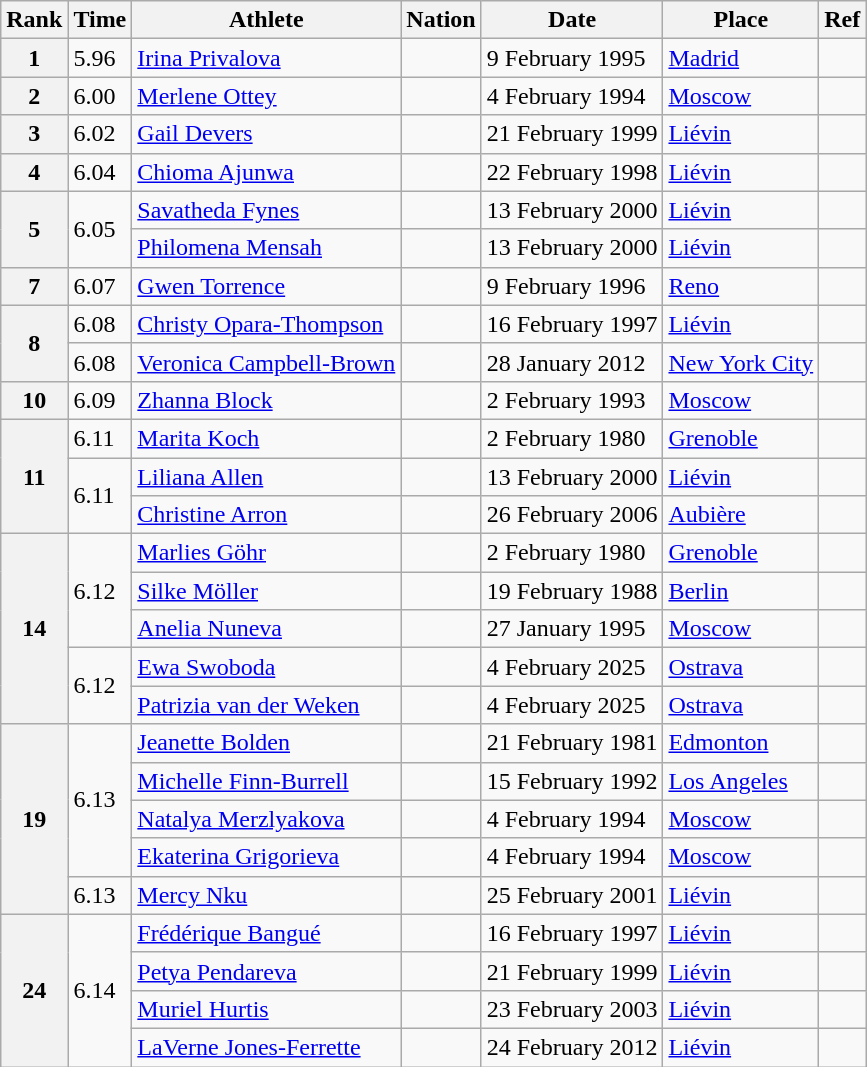<table class="wikitable">
<tr>
<th>Rank</th>
<th>Time</th>
<th>Athlete</th>
<th>Nation</th>
<th>Date</th>
<th>Place</th>
<th>Ref</th>
</tr>
<tr>
<th>1</th>
<td>5.96</td>
<td><a href='#'>Irina Privalova</a></td>
<td></td>
<td>9 February 1995</td>
<td><a href='#'>Madrid</a></td>
<td></td>
</tr>
<tr>
<th>2</th>
<td>6.00</td>
<td><a href='#'>Merlene Ottey</a></td>
<td></td>
<td>4 February 1994</td>
<td><a href='#'>Moscow</a></td>
<td></td>
</tr>
<tr>
<th>3</th>
<td>6.02</td>
<td><a href='#'>Gail Devers</a></td>
<td></td>
<td>21 February 1999</td>
<td><a href='#'>Liévin</a></td>
<td></td>
</tr>
<tr>
<th>4</th>
<td>6.04</td>
<td><a href='#'>Chioma Ajunwa</a></td>
<td></td>
<td>22 February 1998</td>
<td><a href='#'>Liévin</a></td>
<td></td>
</tr>
<tr>
<th rowspan=2>5</th>
<td rowspan=2>6.05</td>
<td><a href='#'>Savatheda Fynes</a></td>
<td></td>
<td>13 February 2000</td>
<td><a href='#'>Liévin</a></td>
<td></td>
</tr>
<tr>
<td><a href='#'>Philomena Mensah</a></td>
<td></td>
<td>13 February 2000</td>
<td><a href='#'>Liévin</a></td>
<td></td>
</tr>
<tr>
<th>7</th>
<td>6.07 </td>
<td><a href='#'>Gwen Torrence</a></td>
<td></td>
<td>9 February 1996</td>
<td><a href='#'>Reno</a></td>
<td></td>
</tr>
<tr>
<th rowspan=2>8</th>
<td>6.08</td>
<td><a href='#'>Christy Opara-Thompson</a></td>
<td></td>
<td>16 February 1997</td>
<td><a href='#'>Liévin</a></td>
<td></td>
</tr>
<tr>
<td>6.08</td>
<td><a href='#'>Veronica Campbell-Brown</a></td>
<td></td>
<td>28 January 2012</td>
<td><a href='#'>New York City</a></td>
<td></td>
</tr>
<tr>
<th>10</th>
<td>6.09</td>
<td><a href='#'>Zhanna Block</a></td>
<td></td>
<td>2 February 1993</td>
<td><a href='#'>Moscow</a></td>
<td></td>
</tr>
<tr>
<th rowspan=3>11</th>
<td>6.11</td>
<td><a href='#'>Marita Koch</a></td>
<td></td>
<td>2 February 1980</td>
<td><a href='#'>Grenoble</a></td>
<td></td>
</tr>
<tr>
<td rowspan=2>6.11</td>
<td><a href='#'>Liliana Allen</a></td>
<td></td>
<td>13 February 2000</td>
<td><a href='#'>Liévin</a></td>
<td></td>
</tr>
<tr>
<td><a href='#'>Christine Arron</a></td>
<td></td>
<td>26 February 2006</td>
<td><a href='#'>Aubière</a></td>
<td></td>
</tr>
<tr>
<th rowspan="5">14</th>
<td rowspan=3>6.12</td>
<td><a href='#'>Marlies Göhr</a></td>
<td></td>
<td>2 February 1980</td>
<td><a href='#'>Grenoble</a></td>
<td></td>
</tr>
<tr>
<td><a href='#'>Silke Möller</a></td>
<td></td>
<td>19 February 1988</td>
<td><a href='#'>Berlin</a></td>
<td></td>
</tr>
<tr>
<td><a href='#'>Anelia Nuneva</a></td>
<td></td>
<td>27 January 1995</td>
<td><a href='#'>Moscow</a></td>
<td></td>
</tr>
<tr>
<td rowspan="2">6.12</td>
<td><a href='#'>Ewa Swoboda</a></td>
<td></td>
<td>4 February 2025</td>
<td><a href='#'>Ostrava</a></td>
<td></td>
</tr>
<tr>
<td><a href='#'>Patrizia van der Weken</a></td>
<td></td>
<td>4 February 2025</td>
<td><a href='#'>Ostrava</a></td>
<td></td>
</tr>
<tr>
<th rowspan="5">19</th>
<td rowspan="4">6.13</td>
<td><a href='#'>Jeanette Bolden</a></td>
<td></td>
<td>21 February 1981</td>
<td><a href='#'>Edmonton</a></td>
<td></td>
</tr>
<tr>
<td><a href='#'>Michelle Finn-Burrell</a></td>
<td></td>
<td>15 February 1992</td>
<td><a href='#'>Los Angeles</a></td>
<td></td>
</tr>
<tr>
<td><a href='#'>Natalya Merzlyakova</a></td>
<td></td>
<td>4 February 1994</td>
<td><a href='#'>Moscow</a></td>
<td></td>
</tr>
<tr>
<td><a href='#'>Ekaterina Grigorieva</a></td>
<td></td>
<td>4 February 1994</td>
<td><a href='#'>Moscow</a></td>
<td></td>
</tr>
<tr>
<td>6.13</td>
<td><a href='#'>Mercy Nku</a></td>
<td></td>
<td>25 February 2001</td>
<td><a href='#'>Liévin</a></td>
<td></td>
</tr>
<tr>
<th rowspan="4">24</th>
<td rowspan="4">6.14</td>
<td><a href='#'>Frédérique Bangué</a></td>
<td></td>
<td>16 February 1997</td>
<td><a href='#'>Liévin</a></td>
<td></td>
</tr>
<tr>
<td><a href='#'>Petya Pendareva</a></td>
<td></td>
<td>21 February 1999</td>
<td><a href='#'>Liévin</a></td>
<td></td>
</tr>
<tr>
<td><a href='#'>Muriel Hurtis</a></td>
<td></td>
<td>23 February 2003</td>
<td><a href='#'>Liévin</a></td>
<td></td>
</tr>
<tr>
<td><a href='#'>LaVerne Jones-Ferrette</a></td>
<td></td>
<td>24 February 2012</td>
<td><a href='#'>Liévin</a></td>
<td></td>
</tr>
</table>
